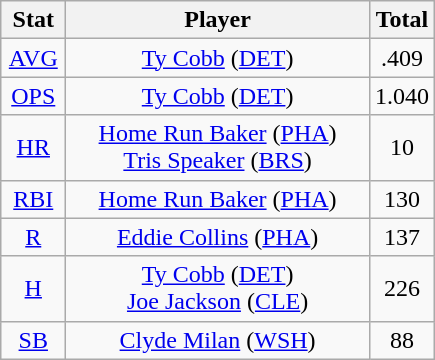<table class="wikitable" style="text-align:center;">
<tr>
<th style="width:15%;">Stat</th>
<th>Player</th>
<th style="width:15%;">Total</th>
</tr>
<tr>
<td><a href='#'>AVG</a></td>
<td><a href='#'>Ty Cobb</a> (<a href='#'>DET</a>)</td>
<td>.409</td>
</tr>
<tr>
<td><a href='#'>OPS</a></td>
<td><a href='#'>Ty Cobb</a> (<a href='#'>DET</a>)</td>
<td>1.040</td>
</tr>
<tr>
<td><a href='#'>HR</a></td>
<td><a href='#'>Home Run Baker</a> (<a href='#'>PHA</a>)<br><a href='#'>Tris Speaker</a> (<a href='#'>BRS</a>)</td>
<td>10</td>
</tr>
<tr>
<td><a href='#'>RBI</a></td>
<td><a href='#'>Home Run Baker</a> (<a href='#'>PHA</a>)</td>
<td>130</td>
</tr>
<tr>
<td><a href='#'>R</a></td>
<td><a href='#'>Eddie Collins</a> (<a href='#'>PHA</a>)</td>
<td>137</td>
</tr>
<tr>
<td><a href='#'>H</a></td>
<td><a href='#'>Ty Cobb</a> (<a href='#'>DET</a>)<br><a href='#'>Joe Jackson</a> (<a href='#'>CLE</a>)</td>
<td>226</td>
</tr>
<tr>
<td><a href='#'>SB</a></td>
<td><a href='#'>Clyde Milan</a> (<a href='#'>WSH</a>)</td>
<td>88</td>
</tr>
</table>
